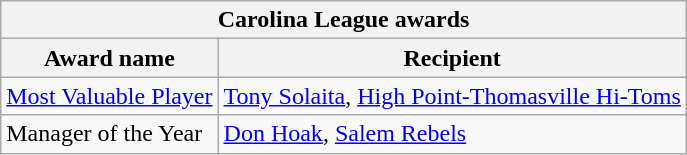<table class="wikitable">
<tr>
<th colspan="2">Carolina League awards</th>
</tr>
<tr>
<th>Award name</th>
<th>Recipient</th>
</tr>
<tr>
<td><a href='#'>Most Valuable Player</a></td>
<td><a href='#'>Tony Solaita</a>, <a href='#'>High Point-Thomasville Hi-Toms</a></td>
</tr>
<tr>
<td>Manager of the Year</td>
<td><a href='#'>Don Hoak</a>, <a href='#'>Salem Rebels</a></td>
</tr>
</table>
